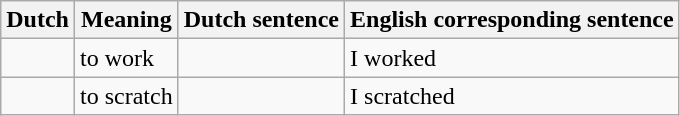<table class="wikitable" border="1">
<tr>
<th>Dutch</th>
<th>Meaning</th>
<th>Dutch sentence</th>
<th>English corresponding sentence</th>
</tr>
<tr>
<td></td>
<td>to work</td>
<td></td>
<td>I worked</td>
</tr>
<tr>
<td></td>
<td>to scratch</td>
<td></td>
<td>I scratched</td>
</tr>
</table>
